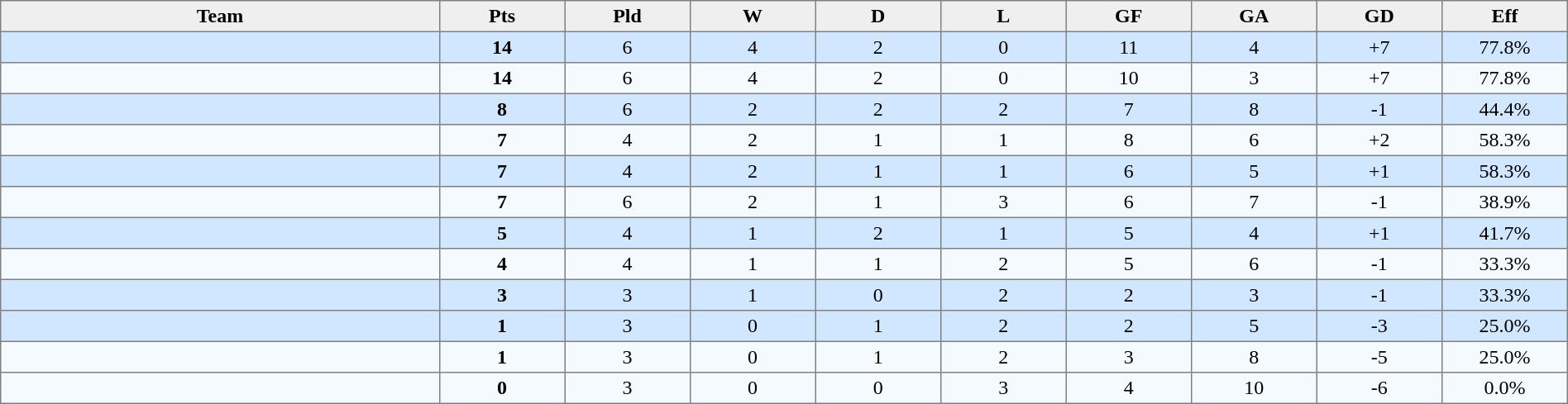<table cellpadding=3 cellspacing=0 width=100% width=80% border=1 style="border-collapse:collapse"|>
<tr align=center>
<th bgcolor=#efefef width=28%>Team</th>
<th bgcolor=#efefef width=8%>Pts</th>
<th bgcolor=#efefef width=8%>Pld</th>
<th bgcolor=#efefef width=8%>W</th>
<th bgcolor=#efefef width=8%>D</th>
<th bgcolor=#efefef width=8%>L</th>
<th bgcolor=#efefef width=8%>GF</th>
<th bgcolor=#efefef width=8%>GA</th>
<th bgcolor=#efefef width=8%>GD</th>
<th bgcolor=#efefef width=8%>Eff</th>
</tr>
<tr align=center bgcolor=#D0E7FF>
<td align=left></td>
<td><strong>14</strong></td>
<td>6</td>
<td>4</td>
<td>2</td>
<td>0</td>
<td>11</td>
<td>4</td>
<td>+7</td>
<td>77.8%</td>
</tr>
<tr align=center bgcolor=#F5FAFF>
<td align=left></td>
<td><strong>14</strong></td>
<td>6</td>
<td>4</td>
<td>2</td>
<td>0</td>
<td>10</td>
<td>3</td>
<td>+7</td>
<td>77.8%</td>
</tr>
<tr align=center bgcolor=#D0E7FF>
<td align=left></td>
<td><strong>8</strong></td>
<td>6</td>
<td>2</td>
<td>2</td>
<td>2</td>
<td>7</td>
<td>8</td>
<td>-1</td>
<td>44.4%</td>
</tr>
<tr align=center bgcolor=#F5FAFF>
<td align=left></td>
<td><strong>7</strong></td>
<td>4</td>
<td>2</td>
<td>1</td>
<td>1</td>
<td>8</td>
<td>6</td>
<td>+2</td>
<td>58.3%</td>
</tr>
<tr align=center bgcolor=#D0E7FF>
<td align=left></td>
<td><strong>7</strong></td>
<td>4</td>
<td>2</td>
<td>1</td>
<td>1</td>
<td>6</td>
<td>5</td>
<td>+1</td>
<td>58.3%</td>
</tr>
<tr align=center bgcolor=#F5FAFF>
<td align=left></td>
<td><strong>7</strong></td>
<td>6</td>
<td>2</td>
<td>1</td>
<td>3</td>
<td>6</td>
<td>7</td>
<td>-1</td>
<td>38.9%</td>
</tr>
<tr align=center bgcolor=#D0E7FF>
<td align=left></td>
<td><strong>5</strong></td>
<td>4</td>
<td>1</td>
<td>2</td>
<td>1</td>
<td>5</td>
<td>4</td>
<td>+1</td>
<td>41.7%</td>
</tr>
<tr align=center bgcolor=#F5FAFF>
<td align=left></td>
<td><strong>4</strong></td>
<td>4</td>
<td>1</td>
<td>1</td>
<td>2</td>
<td>5</td>
<td>6</td>
<td>-1</td>
<td>33.3%</td>
</tr>
<tr align=center bgcolor=#D0E7FF>
<td align=left></td>
<td><strong>3</strong></td>
<td>3</td>
<td>1</td>
<td>0</td>
<td>2</td>
<td>2</td>
<td>3</td>
<td>-1</td>
<td>33.3%</td>
</tr>
<tr align=center bgcolor=#D0E7FF>
<td align=left></td>
<td><strong>1</strong></td>
<td>3</td>
<td>0</td>
<td>1</td>
<td>2</td>
<td>2</td>
<td>5</td>
<td>-3</td>
<td>25.0%</td>
</tr>
<tr align=center bgcolor=#F5FAFF>
<td align=left></td>
<td><strong>1</strong></td>
<td>3</td>
<td>0</td>
<td>1</td>
<td>2</td>
<td>3</td>
<td>8</td>
<td>-5</td>
<td>25.0%</td>
</tr>
<tr align=center bgcolor=#F5FAFF>
<td align=left></td>
<td><strong>0</strong></td>
<td>3</td>
<td>0</td>
<td>0</td>
<td>3</td>
<td>4</td>
<td>10</td>
<td>-6</td>
<td>0.0%</td>
</tr>
</table>
